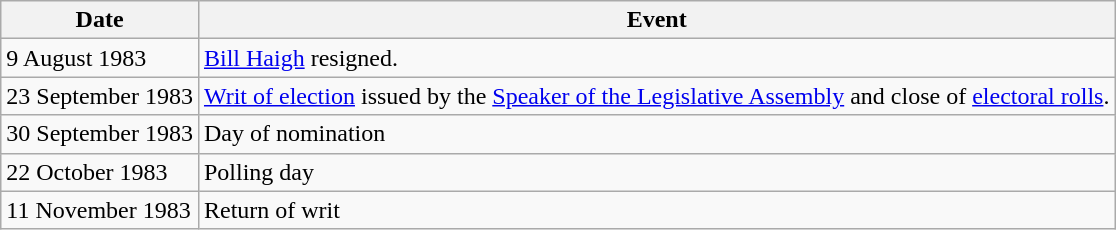<table class="wikitable">
<tr>
<th>Date</th>
<th>Event</th>
</tr>
<tr>
<td>9 August 1983</td>
<td><a href='#'>Bill Haigh</a> resigned.</td>
</tr>
<tr>
<td>23 September 1983</td>
<td><a href='#'>Writ of election</a> issued by the <a href='#'>Speaker of the Legislative Assembly</a> and close of <a href='#'>electoral rolls</a>.</td>
</tr>
<tr>
<td>30 September 1983</td>
<td>Day of nomination</td>
</tr>
<tr>
<td>22 October 1983</td>
<td>Polling day</td>
</tr>
<tr>
<td>11 November 1983</td>
<td>Return of writ</td>
</tr>
</table>
